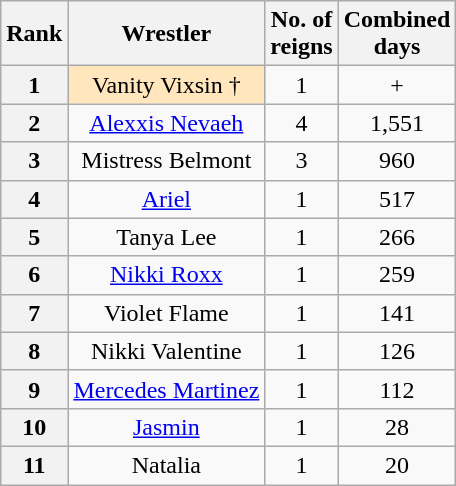<table class="wikitable sortable" style="text-align:center;">
<tr>
<th>Rank</th>
<th>Wrestler</th>
<th>No. of<br>reigns</th>
<th>Combined<br>days</th>
</tr>
<tr>
<th>1</th>
<td style="background:#ffe6bd;">Vanity Vixsin †</td>
<td>1</td>
<td>+</td>
</tr>
<tr>
<th>2</th>
<td><a href='#'>Alexxis Nevaeh</a></td>
<td>4</td>
<td>1,551</td>
</tr>
<tr>
<th>3</th>
<td>Mistress Belmont</td>
<td>3</td>
<td>960</td>
</tr>
<tr>
<th>4</th>
<td><a href='#'>Ariel</a></td>
<td>1</td>
<td>517</td>
</tr>
<tr>
<th>5</th>
<td>Tanya Lee</td>
<td>1</td>
<td>266</td>
</tr>
<tr>
<th>6</th>
<td><a href='#'>Nikki Roxx</a></td>
<td>1</td>
<td>259</td>
</tr>
<tr>
<th>7</th>
<td>Violet Flame</td>
<td>1</td>
<td>141</td>
</tr>
<tr>
<th>8</th>
<td>Nikki Valentine</td>
<td>1</td>
<td>126</td>
</tr>
<tr>
<th>9</th>
<td><a href='#'>Mercedes Martinez</a></td>
<td>1</td>
<td>112</td>
</tr>
<tr>
<th>10</th>
<td><a href='#'>Jasmin</a></td>
<td>1</td>
<td>28</td>
</tr>
<tr>
<th>11</th>
<td>Natalia</td>
<td>1</td>
<td>20</td>
</tr>
</table>
